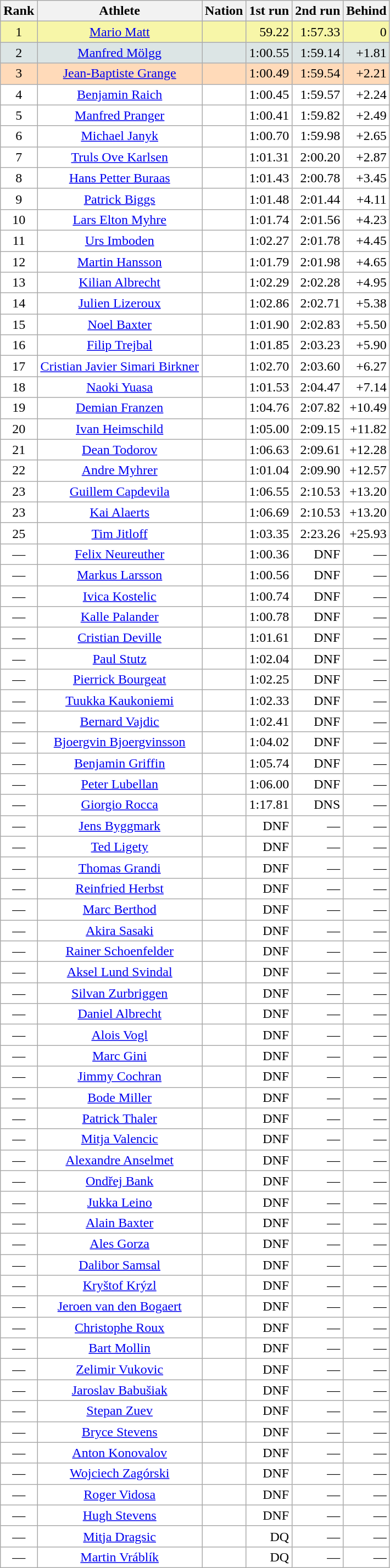<table class=wikitable>
<tr>
<th>Rank</th>
<th>Athlete</th>
<th>Nation</th>
<th>1st run</th>
<th>2nd run</th>
<th>Behind</th>
</tr>
<tr bgcolor="#F7F6A8">
<td align="center">1</td>
<td align="center"><a href='#'>Mario Matt</a></td>
<td></td>
<td align="right">59.22</td>
<td align="right">1:57.33</td>
<td align="right">0</td>
</tr>
<tr bgcolor="#DCE5E5">
<td align="center">2</td>
<td align="center"><a href='#'>Manfred Mölgg</a></td>
<td></td>
<td align="right">1:00.55</td>
<td align="right">1:59.14</td>
<td align="right">+1.81</td>
</tr>
<tr bgcolor="#FFDAB9">
<td align="center">3</td>
<td align="center"><a href='#'>Jean-Baptiste Grange</a></td>
<td></td>
<td align="right">1:00.49</td>
<td align="right">1:59.54</td>
<td align="right">+2.21</td>
</tr>
<tr bgcolor="#FFFFFF">
<td align="center">4</td>
<td align="center"><a href='#'>Benjamin Raich</a></td>
<td></td>
<td align="right">1:00.45</td>
<td align="right">1:59.57</td>
<td align="right">+2.24</td>
</tr>
<tr bgcolor="#FFFFFF">
<td align="center">5</td>
<td align="center"><a href='#'>Manfred Pranger</a></td>
<td></td>
<td align="right">1:00.41</td>
<td align="right">1:59.82</td>
<td align="right">+2.49</td>
</tr>
<tr bgcolor="#FFFFFF">
<td align="center">6</td>
<td align="center"><a href='#'>Michael Janyk</a></td>
<td></td>
<td align="right">1:00.70</td>
<td align="right">1:59.98</td>
<td align="right">+2.65</td>
</tr>
<tr bgcolor="#FFFFFF">
<td align="center">7</td>
<td align="center"><a href='#'>Truls Ove Karlsen</a></td>
<td></td>
<td align="right">1:01.31</td>
<td align="right">2:00.20</td>
<td align="right">+2.87</td>
</tr>
<tr bgcolor="#FFFFFF">
<td align="center">8</td>
<td align="center"><a href='#'>Hans Petter Buraas</a></td>
<td></td>
<td align="right">1:01.43</td>
<td align="right">2:00.78</td>
<td align="right">+3.45</td>
</tr>
<tr bgcolor="#FFFFFF">
<td align="center">9</td>
<td align="center"><a href='#'>Patrick Biggs</a></td>
<td></td>
<td align="right">1:01.48</td>
<td align="right">2:01.44</td>
<td align="right">+4.11</td>
</tr>
<tr bgcolor="#FFFFFF">
<td align="center">10</td>
<td align="center"><a href='#'>Lars Elton Myhre</a></td>
<td></td>
<td align="right">1:01.74</td>
<td align="right">2:01.56</td>
<td align="right">+4.23</td>
</tr>
<tr bgcolor="#FFFFFF">
<td align="center">11</td>
<td align="center"><a href='#'>Urs Imboden</a></td>
<td></td>
<td align="right">1:02.27</td>
<td align="right">2:01.78</td>
<td align="right">+4.45</td>
</tr>
<tr bgcolor="#FFFFFF">
<td align="center">12</td>
<td align="center"><a href='#'>Martin Hansson</a></td>
<td></td>
<td align="right">1:01.79</td>
<td align="right">2:01.98</td>
<td align="right">+4.65</td>
</tr>
<tr bgcolor="#FFFFFF">
<td align="center">13</td>
<td align="center"><a href='#'>Kilian Albrecht</a></td>
<td></td>
<td align="right">1:02.29</td>
<td align="right">2:02.28</td>
<td align="right">+4.95</td>
</tr>
<tr bgcolor="#FFFFFF">
<td align="center">14</td>
<td align="center"><a href='#'>Julien Lizeroux</a></td>
<td></td>
<td align="right">1:02.86</td>
<td align="right">2:02.71</td>
<td align="right">+5.38</td>
</tr>
<tr bgcolor="#FFFFFF">
<td align="center">15</td>
<td align="center"><a href='#'>Noel Baxter</a></td>
<td></td>
<td align="right">1:01.90</td>
<td align="right">2:02.83</td>
<td align="right">+5.50</td>
</tr>
<tr bgcolor="#FFFFFF">
<td align="center">16</td>
<td align="center"><a href='#'>Filip Trejbal</a></td>
<td></td>
<td align="right">1:01.85</td>
<td align="right">2:03.23</td>
<td align="right">+5.90</td>
</tr>
<tr bgcolor="#FFFFFF">
<td align="center">17</td>
<td align="center"><a href='#'>Cristian Javier Simari Birkner</a></td>
<td></td>
<td align="right">1:02.70</td>
<td align="right">2:03.60</td>
<td align="right">+6.27</td>
</tr>
<tr bgcolor="#FFFFFF">
<td align="center">18</td>
<td align="center"><a href='#'>Naoki Yuasa</a></td>
<td></td>
<td align="right">1:01.53</td>
<td align="right">2:04.47</td>
<td align="right">+7.14</td>
</tr>
<tr bgcolor="#FFFFFF">
<td align="center">19</td>
<td align="center"><a href='#'>Demian Franzen</a></td>
<td></td>
<td align="right">1:04.76</td>
<td align="right">2:07.82</td>
<td align="right">+10.49</td>
</tr>
<tr bgcolor="#FFFFFF">
<td align="center">20</td>
<td align="center"><a href='#'>Ivan Heimschild</a></td>
<td></td>
<td align="right">1:05.00</td>
<td align="right">2:09.15</td>
<td align="right">+11.82</td>
</tr>
<tr bgcolor="#FFFFFF">
<td align="center">21</td>
<td align="center"><a href='#'>Dean Todorov</a></td>
<td></td>
<td align="right">1:06.63</td>
<td align="right">2:09.61</td>
<td align="right">+12.28</td>
</tr>
<tr bgcolor="#FFFFFF">
<td align="center">22</td>
<td align="center"><a href='#'>Andre Myhrer</a></td>
<td></td>
<td align="right">1:01.04</td>
<td align="right">2:09.90</td>
<td align="right">+12.57</td>
</tr>
<tr bgcolor="#FFFFFF">
<td align="center">23</td>
<td align="center"><a href='#'>Guillem Capdevila</a></td>
<td></td>
<td align="right">1:06.55</td>
<td align="right">2:10.53</td>
<td align="right">+13.20</td>
</tr>
<tr bgcolor="#FFFFFF">
<td align="center">23</td>
<td align="center"><a href='#'>Kai Alaerts</a></td>
<td></td>
<td align="right">1:06.69</td>
<td align="right">2:10.53</td>
<td align="right">+13.20</td>
</tr>
<tr bgcolor="#FFFFFF">
<td align="center">25</td>
<td align="center"><a href='#'>Tim Jitloff</a></td>
<td></td>
<td align="right">1:03.35</td>
<td align="right">2:23.26</td>
<td align="right">+25.93</td>
</tr>
<tr bgcolor="#FFFFFF">
<td align="center">—</td>
<td align="center"><a href='#'>Felix Neureuther</a></td>
<td></td>
<td align="right">1:00.36</td>
<td align="right">DNF</td>
<td align="right">—</td>
</tr>
<tr bgcolor="#FFFFFF">
<td align="center">—</td>
<td align="center"><a href='#'>Markus Larsson</a></td>
<td></td>
<td align="right">1:00.56</td>
<td align="right">DNF</td>
<td align="right">—</td>
</tr>
<tr bgcolor="#FFFFFF">
<td align="center">—</td>
<td align="center"><a href='#'>Ivica Kostelic</a></td>
<td></td>
<td align="right">1:00.74</td>
<td align="right">DNF</td>
<td align="right">—</td>
</tr>
<tr bgcolor="#FFFFFF">
<td align="center">—</td>
<td align="center"><a href='#'>Kalle Palander</a></td>
<td></td>
<td align="right">1:00.78</td>
<td align="right">DNF</td>
<td align="right">—</td>
</tr>
<tr bgcolor="#FFFFFF">
<td align="center">—</td>
<td align="center"><a href='#'>Cristian Deville</a></td>
<td></td>
<td align="right">1:01.61</td>
<td align="right">DNF</td>
<td align="right">—</td>
</tr>
<tr bgcolor="#FFFFFF">
<td align="center">—</td>
<td align="center"><a href='#'>Paul Stutz</a></td>
<td></td>
<td align="right">1:02.04</td>
<td align="right">DNF</td>
<td align="right">—</td>
</tr>
<tr bgcolor="#FFFFFF">
<td align="center">—</td>
<td align="center"><a href='#'>Pierrick Bourgeat</a></td>
<td></td>
<td align="right">1:02.25</td>
<td align="right">DNF</td>
<td align="right">—</td>
</tr>
<tr bgcolor="#FFFFFF">
<td align="center">—</td>
<td align="center"><a href='#'>Tuukka Kaukoniemi</a></td>
<td></td>
<td align="right">1:02.33</td>
<td align="right">DNF</td>
<td align="right">—</td>
</tr>
<tr bgcolor="#FFFFFF">
<td align="center">—</td>
<td align="center"><a href='#'>Bernard Vajdic</a></td>
<td></td>
<td align="right">1:02.41</td>
<td align="right">DNF</td>
<td align="right">—</td>
</tr>
<tr bgcolor="#FFFFFF">
<td align="center">—</td>
<td align="center"><a href='#'>Bjoergvin Bjoergvinsson</a></td>
<td></td>
<td align="right">1:04.02</td>
<td align="right">DNF</td>
<td align="right">—</td>
</tr>
<tr bgcolor="#FFFFFF">
<td align="center">—</td>
<td align="center"><a href='#'>Benjamin Griffin</a></td>
<td></td>
<td align="right">1:05.74</td>
<td align="right">DNF</td>
<td align="right">—</td>
</tr>
<tr bgcolor="#FFFFFF">
<td align="center">—</td>
<td align="center"><a href='#'>Peter Lubellan</a></td>
<td></td>
<td align="right">1:06.00</td>
<td align="right">DNF</td>
<td align="right">—</td>
</tr>
<tr bgcolor="#FFFFFF">
<td align="center">—</td>
<td align="center"><a href='#'>Giorgio Rocca</a></td>
<td></td>
<td align="right">1:17.81</td>
<td align="right">DNS</td>
<td align="right">—</td>
</tr>
<tr bgcolor="#FFFFFF">
<td align="center">—</td>
<td align="center"><a href='#'>Jens Byggmark</a></td>
<td></td>
<td align="right">DNF</td>
<td align="right">—</td>
<td align="right">—</td>
</tr>
<tr bgcolor="#FFFFFF">
<td align="center">—</td>
<td align="center"><a href='#'>Ted Ligety</a></td>
<td></td>
<td align="right">DNF</td>
<td align="right">—</td>
<td align="right">—</td>
</tr>
<tr bgcolor="#FFFFFF">
<td align="center">—</td>
<td align="center"><a href='#'>Thomas Grandi</a></td>
<td></td>
<td align="right">DNF</td>
<td align="right">—</td>
<td align="right">—</td>
</tr>
<tr bgcolor="#FFFFFF">
<td align="center">—</td>
<td align="center"><a href='#'>Reinfried Herbst</a></td>
<td></td>
<td align="right">DNF</td>
<td align="right">—</td>
<td align="right">—</td>
</tr>
<tr bgcolor="#FFFFFF">
<td align="center">—</td>
<td align="center"><a href='#'>Marc Berthod</a></td>
<td></td>
<td align="right">DNF</td>
<td align="right">—</td>
<td align="right">—</td>
</tr>
<tr bgcolor="#FFFFFF">
<td align="center">—</td>
<td align="center"><a href='#'>Akira Sasaki</a></td>
<td></td>
<td align="right">DNF</td>
<td align="right">—</td>
<td align="right">—</td>
</tr>
<tr bgcolor="#FFFFFF">
<td align="center">—</td>
<td align="center"><a href='#'>Rainer Schoenfelder</a></td>
<td></td>
<td align="right">DNF</td>
<td align="right">—</td>
<td align="right">—</td>
</tr>
<tr bgcolor="#FFFFFF">
<td align="center">—</td>
<td align="center"><a href='#'>Aksel Lund Svindal</a></td>
<td></td>
<td align="right">DNF</td>
<td align="right">—</td>
<td align="right">—</td>
</tr>
<tr bgcolor="#FFFFFF">
<td align="center">—</td>
<td align="center"><a href='#'>Silvan Zurbriggen</a></td>
<td></td>
<td align="right">DNF</td>
<td align="right">—</td>
<td align="right">—</td>
</tr>
<tr bgcolor="#FFFFFF">
<td align="center">—</td>
<td align="center"><a href='#'>Daniel Albrecht</a></td>
<td></td>
<td align="right">DNF</td>
<td align="right">—</td>
<td align="right">—</td>
</tr>
<tr bgcolor="#FFFFFF">
<td align="center">—</td>
<td align="center"><a href='#'>Alois Vogl</a></td>
<td></td>
<td align="right">DNF</td>
<td align="right">—</td>
<td align="right">—</td>
</tr>
<tr bgcolor="#FFFFFF">
<td align="center">—</td>
<td align="center"><a href='#'>Marc Gini</a></td>
<td></td>
<td align="right">DNF</td>
<td align="right">—</td>
<td align="right">—</td>
</tr>
<tr bgcolor="#FFFFFF">
<td align="center">—</td>
<td align="center"><a href='#'>Jimmy Cochran</a></td>
<td></td>
<td align="right">DNF</td>
<td align="right">—</td>
<td align="right">—</td>
</tr>
<tr bgcolor="#FFFFFF">
<td align="center">—</td>
<td align="center"><a href='#'>Bode Miller</a></td>
<td></td>
<td align="right">DNF</td>
<td align="right">—</td>
<td align="right">—</td>
</tr>
<tr bgcolor="#FFFFFF">
<td align="center">—</td>
<td align="center"><a href='#'>Patrick Thaler</a></td>
<td></td>
<td align="right">DNF</td>
<td align="right">—</td>
<td align="right">—</td>
</tr>
<tr bgcolor="#FFFFFF">
<td align="center">—</td>
<td align="center"><a href='#'>Mitja Valencic</a></td>
<td></td>
<td align="right">DNF</td>
<td align="right">—</td>
<td align="right">—</td>
</tr>
<tr bgcolor="#FFFFFF">
<td align="center">—</td>
<td align="center"><a href='#'>Alexandre Anselmet</a></td>
<td></td>
<td align="right">DNF</td>
<td align="right">—</td>
<td align="right">—</td>
</tr>
<tr bgcolor="#FFFFFF">
<td align="center">—</td>
<td align="center"><a href='#'>Ondřej Bank</a></td>
<td></td>
<td align="right">DNF</td>
<td align="right">—</td>
<td align="right">—</td>
</tr>
<tr bgcolor="#FFFFFF">
<td align="center">—</td>
<td align="center"><a href='#'>Jukka Leino</a></td>
<td></td>
<td align="right">DNF</td>
<td align="right">—</td>
<td align="right">—</td>
</tr>
<tr bgcolor="#FFFFFF">
<td align="center">—</td>
<td align="center"><a href='#'>Alain Baxter</a></td>
<td></td>
<td align="right">DNF</td>
<td align="right">—</td>
<td align="right">—</td>
</tr>
<tr bgcolor="#FFFFFF">
<td align="center">—</td>
<td align="center"><a href='#'>Ales Gorza</a></td>
<td></td>
<td align="right">DNF</td>
<td align="right">—</td>
<td align="right">—</td>
</tr>
<tr bgcolor="#FFFFFF">
<td align="center">—</td>
<td align="center"><a href='#'>Dalibor Samsal</a></td>
<td></td>
<td align="right">DNF</td>
<td align="right">—</td>
<td align="right">—</td>
</tr>
<tr bgcolor="#FFFFFF">
<td align="center">—</td>
<td align="center"><a href='#'>Kryštof Krýzl</a></td>
<td></td>
<td align="right">DNF</td>
<td align="right">—</td>
<td align="right">—</td>
</tr>
<tr bgcolor="#FFFFFF">
<td align="center">—</td>
<td align="center"><a href='#'>Jeroen van den Bogaert</a></td>
<td></td>
<td align="right">DNF</td>
<td align="right">—</td>
<td align="right">—</td>
</tr>
<tr bgcolor="#FFFFFF">
<td align="center">—</td>
<td align="center"><a href='#'>Christophe Roux</a></td>
<td></td>
<td align="right">DNF</td>
<td align="right">—</td>
<td align="right">—</td>
</tr>
<tr bgcolor="#FFFFFF">
<td align="center">—</td>
<td align="center"><a href='#'>Bart Mollin</a></td>
<td></td>
<td align="right">DNF</td>
<td align="right">—</td>
<td align="right">—</td>
</tr>
<tr bgcolor="#FFFFFF">
<td align="center">—</td>
<td align="center"><a href='#'>Zelimir Vukovic</a></td>
<td></td>
<td align="right">DNF</td>
<td align="right">—</td>
<td align="right">—</td>
</tr>
<tr bgcolor="#FFFFFF">
<td align="center">—</td>
<td align="center"><a href='#'>Jaroslav Babušiak</a></td>
<td></td>
<td align="right">DNF</td>
<td align="right">—</td>
<td align="right">—</td>
</tr>
<tr bgcolor="#FFFFFF">
<td align="center">—</td>
<td align="center"><a href='#'>Stepan Zuev</a></td>
<td></td>
<td align="right">DNF</td>
<td align="right">—</td>
<td align="right">—</td>
</tr>
<tr bgcolor="#FFFFFF">
<td align="center">—</td>
<td align="center"><a href='#'>Bryce Stevens</a></td>
<td></td>
<td align="right">DNF</td>
<td align="right">—</td>
<td align="right">—</td>
</tr>
<tr bgcolor="#FFFFFF">
<td align="center">—</td>
<td align="center"><a href='#'>Anton Konovalov</a></td>
<td></td>
<td align="right">DNF</td>
<td align="right">—</td>
<td align="right">—</td>
</tr>
<tr bgcolor="#FFFFFF">
<td align="center">—</td>
<td align="center"><a href='#'>Wojciech Zagórski</a></td>
<td></td>
<td align="right">DNF</td>
<td align="right">—</td>
<td align="right">—</td>
</tr>
<tr bgcolor="#FFFFFF">
<td align="center">—</td>
<td align="center"><a href='#'>Roger Vidosa</a></td>
<td></td>
<td align="right">DNF</td>
<td align="right">—</td>
<td align="right">—</td>
</tr>
<tr bgcolor="#FFFFFF">
<td align="center">—</td>
<td align="center"><a href='#'>Hugh Stevens</a></td>
<td></td>
<td align="right">DNF</td>
<td align="right">—</td>
<td align="right">—</td>
</tr>
<tr bgcolor="#FFFFFF">
<td align="center">—</td>
<td align="center"><a href='#'>Mitja Dragsic</a></td>
<td></td>
<td align="right">DQ</td>
<td align="right">—</td>
<td align="right">—</td>
</tr>
<tr bgcolor="#FFFFFF">
<td align="center">—</td>
<td align="center"><a href='#'>Martin Vráblík</a></td>
<td></td>
<td align="right">DQ</td>
<td align="right">—</td>
<td align="right">—</td>
</tr>
</table>
